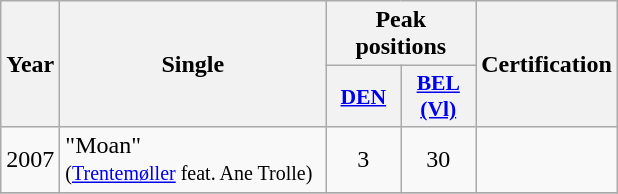<table class="wikitable">
<tr>
<th align="center" rowspan="2" width="10">Year</th>
<th align="center" rowspan="2" width="170">Single</th>
<th align="center" colspan="2" width="20">Peak positions</th>
<th align="center" rowspan="2" width="20">Certification</th>
</tr>
<tr>
<th scope="col" style="width:3em;font-size:90%;"><a href='#'>DEN</a><br></th>
<th scope="col" style="width:3em;font-size:90%;"><a href='#'>BEL <br>(Vl)</a><br></th>
</tr>
<tr>
<td style="text-align:center;">2007</td>
<td>"Moan" <br><small>(<a href='#'>Trentemøller</a> feat. Ane Trolle)</small></td>
<td style="text-align:center;">3</td>
<td style="text-align:center;">30</td>
<td style="text-align:center;"></td>
</tr>
<tr>
</tr>
</table>
